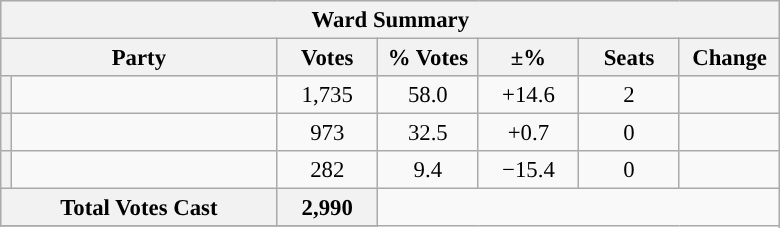<table class="wikitable" style="font-size: 95%;">
<tr style="background-color:#E9E9E9">
<th colspan="7">Ward Summary</th>
</tr>
<tr style="background-color:#E9E9E9">
<th colspan="2">Party</th>
<th style="width: 60px">Votes</th>
<th style="width: 60px">% Votes</th>
<th style="width: 60px">±%</th>
<th style="width: 60px">Seats</th>
<th style="width: 60px">Change</th>
</tr>
<tr>
<th style="background-color: "></th>
<td style="width: 170px"><a href='#'></a></td>
<td align="center">1,735</td>
<td align="center">58.0</td>
<td align="center">+14.6</td>
<td align="center">2</td>
<td align="center"></td>
</tr>
<tr>
<th style="background-color: "></th>
<td style="width: 170px"><a href='#'></a></td>
<td align="center">973</td>
<td align="center">32.5</td>
<td align="center">+0.7</td>
<td align="center">0</td>
<td align="center"></td>
</tr>
<tr>
<th style="background-color: "></th>
<td style="width: 170px"><a href='#'></a></td>
<td align="center">282</td>
<td align="center">9.4</td>
<td align="center">−15.4</td>
<td align="center">0</td>
<td align="center"></td>
</tr>
<tr style="background-color:#E9E9E9">
<th colspan="2">Total Votes Cast</th>
<th style="width: 60px">2,990</th>
</tr>
<tr style="background-color:#E9E9E9">
</tr>
</table>
